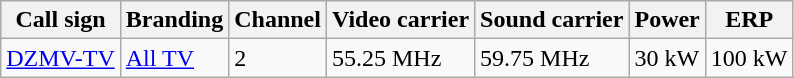<table class=wikitable sortable>
<tr>
<th>Call sign</th>
<th>Branding</th>
<th>Channel</th>
<th>Video carrier</th>
<th>Sound carrier</th>
<th>Power</th>
<th>ERP</th>
</tr>
<tr>
<td><a href='#'>DZMV-TV</a></td>
<td><a href='#'>All TV</a></td>
<td>2</td>
<td>55.25 MHz</td>
<td>59.75 MHz</td>
<td>30 kW</td>
<td>100 kW</td>
</tr>
</table>
